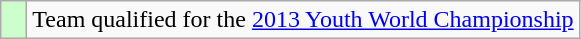<table class="wikitable" style="text-align: center;">
<tr>
<td width=10px bgcolor=#ccffcc></td>
<td>Team qualified for the <a href='#'>2013 Youth World Championship</a></td>
</tr>
</table>
